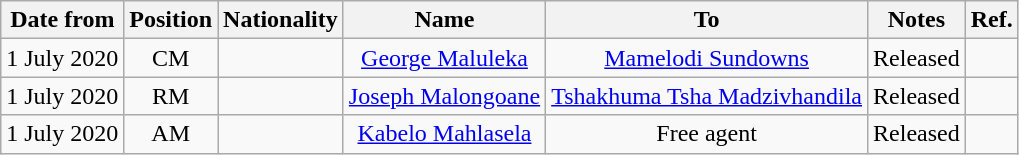<table class="wikitable" style="text-align:center;">
<tr>
<th>Date from</th>
<th>Position</th>
<th>Nationality</th>
<th>Name</th>
<th>To</th>
<th>Notes</th>
<th>Ref.</th>
</tr>
<tr>
<td>1 July 2020</td>
<td>CM</td>
<td></td>
<td><a href='#'>George Maluleka</a></td>
<td><a href='#'>Mamelodi Sundowns</a></td>
<td>Released</td>
<td></td>
</tr>
<tr>
<td>1 July 2020</td>
<td>RM</td>
<td></td>
<td><a href='#'>Joseph Malongoane</a></td>
<td><a href='#'>Tshakhuma Tsha Madzivhandila</a></td>
<td>Released</td>
<td></td>
</tr>
<tr>
<td>1 July 2020</td>
<td>AM</td>
<td></td>
<td><a href='#'>Kabelo Mahlasela</a></td>
<td>Free agent</td>
<td>Released</td>
<td></td>
</tr>
</table>
